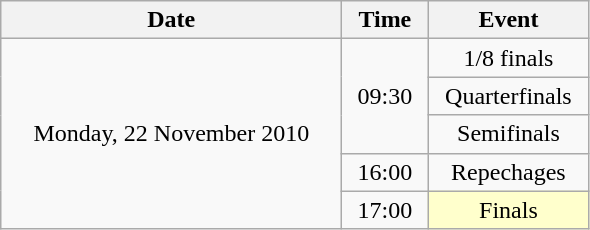<table class = "wikitable" style="text-align:center;">
<tr>
<th width=220>Date</th>
<th width=50>Time</th>
<th width=100>Event</th>
</tr>
<tr>
<td rowspan=5>Monday, 22 November 2010</td>
<td rowspan=3>09:30</td>
<td>1/8 finals</td>
</tr>
<tr>
<td>Quarterfinals</td>
</tr>
<tr>
<td>Semifinals</td>
</tr>
<tr>
<td>16:00</td>
<td>Repechages</td>
</tr>
<tr>
<td>17:00</td>
<td bgcolor=ffffcc>Finals</td>
</tr>
</table>
